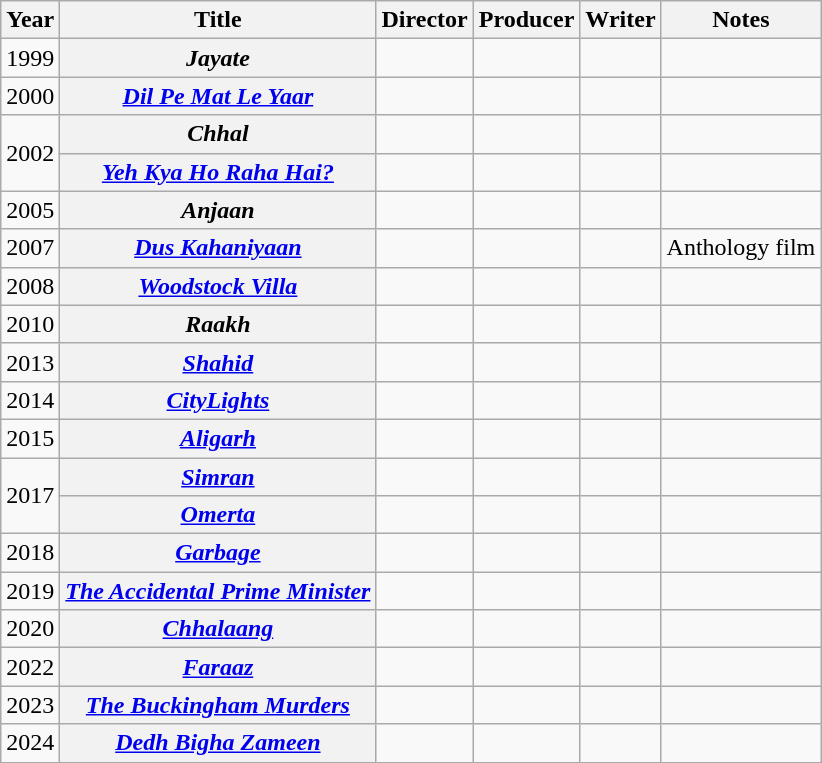<table class="wikitable plainrowheaders sortable">
<tr>
<th scope="col">Year</th>
<th scope="col">Title</th>
<th scope="col">Director</th>
<th scope="col">Producer</th>
<th scope="col">Writer</th>
<th scope="col" class="unsortable">Notes</th>
</tr>
<tr>
<td>1999</td>
<th scope=row><em>Jayate</em></th>
<td></td>
<td></td>
<td></td>
<td></td>
</tr>
<tr>
<td>2000</td>
<th scope=row><em><a href='#'>Dil Pe Mat Le Yaar</a></em></th>
<td></td>
<td></td>
<td></td>
<td></td>
</tr>
<tr>
<td rowspan="2">2002</td>
<th scope=row><em>Chhal</em></th>
<td></td>
<td></td>
<td></td>
<td></td>
</tr>
<tr>
<th scope=row><em><a href='#'>Yeh Kya Ho Raha Hai?</a></em></th>
<td></td>
<td></td>
<td></td>
<td></td>
</tr>
<tr>
<td>2005</td>
<th scope=row><em>Anjaan</em></th>
<td></td>
<td></td>
<td></td>
<td></td>
</tr>
<tr>
<td>2007</td>
<th scope=row><em><a href='#'>Dus Kahaniyaan</a></em></th>
<td></td>
<td></td>
<td></td>
<td>Anthology film</td>
</tr>
<tr>
<td>2008</td>
<th scope=row><em><a href='#'>Woodstock Villa</a></em></th>
<td></td>
<td></td>
<td></td>
<td></td>
</tr>
<tr>
<td>2010</td>
<th scope=row><em>Raakh</em></th>
<td></td>
<td></td>
<td></td>
<td></td>
</tr>
<tr>
<td>2013</td>
<th scope=row><em><a href='#'>Shahid</a></em></th>
<td></td>
<td></td>
<td></td>
<td></td>
</tr>
<tr>
<td>2014</td>
<th scope=row><em><a href='#'>CityLights</a></em></th>
<td></td>
<td></td>
<td></td>
<td></td>
</tr>
<tr>
<td>2015</td>
<th scope=row><em><a href='#'>Aligarh</a></em></th>
<td></td>
<td></td>
<td></td>
<td></td>
</tr>
<tr>
<td Rowspan=2>2017</td>
<th scope=row><em><a href='#'>Simran</a></em></th>
<td></td>
<td></td>
<td></td>
<td></td>
</tr>
<tr>
<th scope=row><em><a href='#'>Omerta</a></em></th>
<td></td>
<td></td>
<td></td>
<td></td>
</tr>
<tr>
<td>2018</td>
<th scope=row><em><a href='#'>Garbage</a></em></th>
<td></td>
<td></td>
<td></td>
<td></td>
</tr>
<tr>
<td>2019</td>
<th scope=row><em><a href='#'>The Accidental Prime Minister</a></em></th>
<td></td>
<td></td>
<td></td>
<td></td>
</tr>
<tr>
<td>2020</td>
<th scope=row><em><a href='#'>Chhalaang</a></em></th>
<td></td>
<td></td>
<td></td>
<td></td>
</tr>
<tr>
<td>2022</td>
<th scope=row><em><a href='#'>Faraaz</a></em></th>
<td></td>
<td></td>
<td></td>
<td></td>
</tr>
<tr>
<td>2023</td>
<th scope="row"><em><a href='#'>The Buckingham Murders</a></em></th>
<td></td>
<td></td>
<td></td>
<td></td>
</tr>
<tr>
<td>2024</td>
<th scope="row"><em><a href='#'>Dedh Bigha Zameen</a></em></th>
<td></td>
<td></td>
<td></td>
<td></td>
</tr>
</table>
